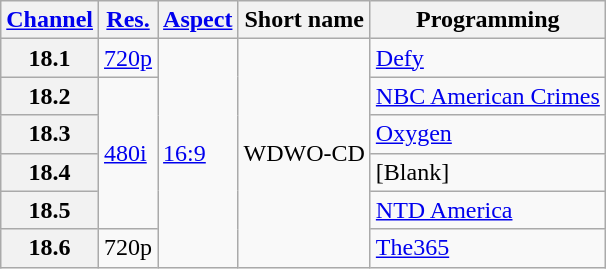<table class="wikitable">
<tr>
<th scope = "col"><a href='#'>Channel</a></th>
<th scope = "col"><a href='#'>Res.</a></th>
<th scope = "col"><a href='#'>Aspect</a></th>
<th scope = "col">Short name</th>
<th scope = "col">Programming</th>
</tr>
<tr>
<th scope = "row">18.1</th>
<td><a href='#'>720p</a></td>
<td rowspan=6><a href='#'>16:9</a></td>
<td rowspan=6>WDWO-CD</td>
<td><a href='#'>Defy</a></td>
</tr>
<tr>
<th scope = "row">18.2</th>
<td rowspan=4><a href='#'>480i</a></td>
<td><a href='#'>NBC American Crimes</a></td>
</tr>
<tr>
<th scope = "row">18.3</th>
<td><a href='#'>Oxygen</a></td>
</tr>
<tr>
<th scope = "row">18.4</th>
<td>[Blank]</td>
</tr>
<tr>
<th scope = "row">18.5</th>
<td><a href='#'>NTD America</a></td>
</tr>
<tr>
<th scope = "row">18.6</th>
<td>720p</td>
<td><a href='#'>The365</a></td>
</tr>
</table>
